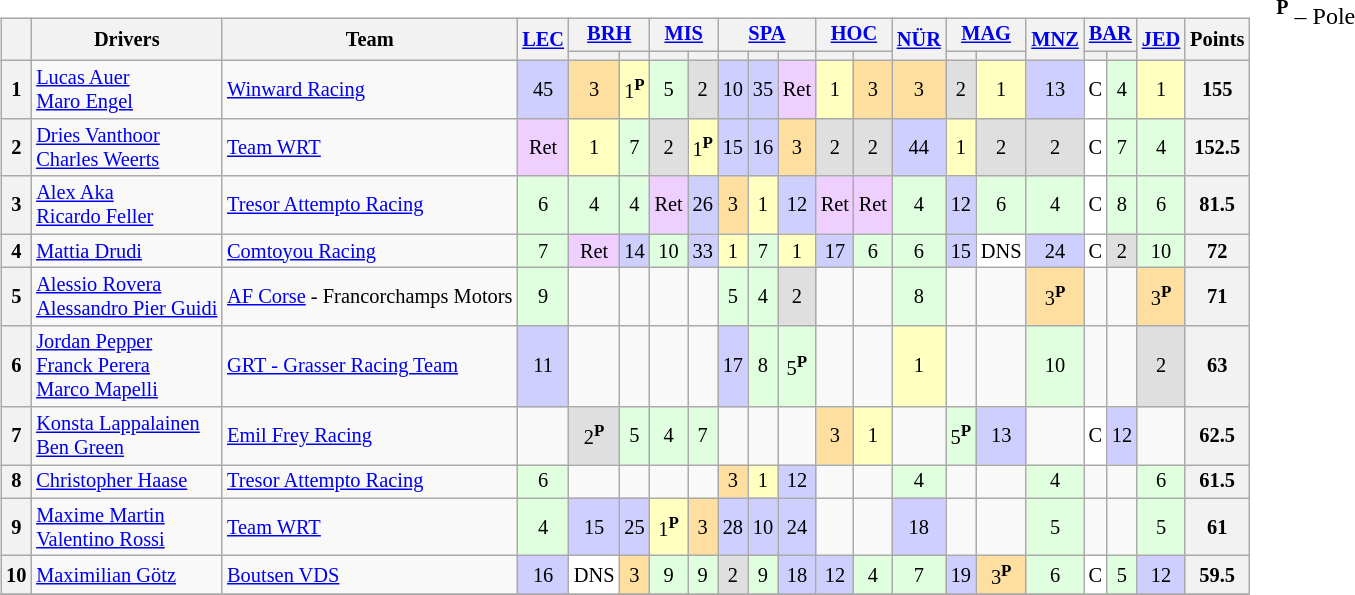<table>
<tr>
<td><br><table class="wikitable" style="font-size:85%; text-align:center;">
<tr>
<th rowspan="2"></th>
<th rowspan="2">Drivers</th>
<th rowspan="2">Team</th>
<th rowspan="2"><a href='#'>LEC</a><br></th>
<th colspan="2"><a href='#'>BRH</a><br></th>
<th colspan="2"><a href='#'>MIS</a><br></th>
<th colspan="3"><a href='#'>SPA</a><br></th>
<th colspan="2"><a href='#'>HOC</a><br></th>
<th rowspan="2"><a href='#'>NÜR</a><br></th>
<th colspan="2"><a href='#'>MAG</a><br></th>
<th rowspan="2"><a href='#'>MNZ</a><br></th>
<th colspan="2"><a href='#'>BAR</a><br></th>
<th rowspan="2"><a href='#'>JED</a><br></th>
<th rowspan="2">Points</th>
</tr>
<tr>
<th></th>
<th></th>
<th></th>
<th></th>
<th></th>
<th></th>
<th></th>
<th></th>
<th></th>
<th></th>
<th></th>
<th></th>
<th></th>
</tr>
<tr>
<th>1</th>
<td align="left"> <a href='#'>Lucas Auer</a><br> <a href='#'>Maro Engel</a></td>
<td align="left"> <a href='#'>Winward Racing</a></td>
<td style="background:#CFCFFF;">45</td>
<td style="background:#FFDF9F;">3</td>
<td style="background:#FFFFBF;">1<sup><strong>P</strong></sup></td>
<td style="background:#DFFFDF;">5</td>
<td style="background:#DFDFDF;">2</td>
<td style="background:#CFCFFF;">10</td>
<td style="background:#CFCFFF;">35</td>
<td style="background:#EFCFFF;">Ret</td>
<td style="background:#FFFFBF;">1</td>
<td style="background:#FFDF9F;">3</td>
<td style="background:#FFDF9F;">3</td>
<td style="background:#DFDFDF;">2</td>
<td style="background:#FFFFBF;">1</td>
<td style="background:#CFCFFF;">13</td>
<td style="background:#FFFFFF;">C</td>
<td style="background:#DFFFDF;">4</td>
<td style="background:#FFFFBF;">1</td>
<th>155</th>
</tr>
<tr>
<th>2</th>
<td align="left"> <a href='#'>Dries Vanthoor</a><br> <a href='#'>Charles Weerts</a></td>
<td align="left"> <a href='#'>Team WRT</a></td>
<td style="background:#EFCFFF;">Ret</td>
<td style="background:#FFFFBF;">1</td>
<td style="background:#DFFFDF;">7</td>
<td style="background:#DFDFDF;">2</td>
<td style="background:#FFFFBF;">1<sup><strong>P</strong></sup></td>
<td style="background:#CFCFFF;">15</td>
<td style="background:#CFCFFF;">16</td>
<td style="background:#FFDF9F;">3</td>
<td style="background:#DFDFDF;">2</td>
<td style="background:#DFDFDF;">2</td>
<td style="background:#CFCFFF;">44</td>
<td style="background:#FFFFBF;">1</td>
<td style="background:#DFDFDF;">2</td>
<td style="background:#DFDFDF;">2</td>
<td style="background:#FFFFFF;">C</td>
<td style="background:#DFFFDF;">7</td>
<td style="background:#DFFFDF;">4</td>
<th>152.5</th>
</tr>
<tr>
<th>3</th>
<td align="left"> <a href='#'>Alex Aka</a><br> <a href='#'>Ricardo Feller</a></td>
<td align="left"> <a href='#'>Tresor Attempto Racing</a></td>
<td style="background:#DFFFDF;">6</td>
<td style="background:#DFFFDF;">4</td>
<td style="background:#DFFFDF;">4</td>
<td style="background:#EFCFFF;">Ret</td>
<td style="background:#CFCFFF;">26</td>
<td style="background:#FFDF9F;">3</td>
<td style="background:#FFFFBF;">1</td>
<td style="background:#CFCFFF;">12</td>
<td style="background:#EFCFFF;">Ret</td>
<td style="background:#EFCFFF;">Ret</td>
<td style="background:#DFFFDF;">4</td>
<td style="background:#CFCFFF;">12</td>
<td style="background:#DFFFDF;">6</td>
<td style="background:#DFFFDF;">4</td>
<td style="background:#FFFFFF;">C</td>
<td style="background:#DFFFDF;">8</td>
<td style="background:#DFFFDF;">6</td>
<th>81.5</th>
</tr>
<tr>
<th>4</th>
<td align="left"> <a href='#'>Mattia Drudi</a></td>
<td align="left"> <a href='#'>Comtoyou Racing</a></td>
<td style="background:#DFFFDF;">7</td>
<td style="background:#EFCFFF;">Ret</td>
<td style="background:#CFCFFF;">14</td>
<td style="background:#DFFFDF;">10</td>
<td style="background:#CFCFFF;">33</td>
<td style="background:#FFFFBF;">1</td>
<td style="background:#DFFFDF;">7</td>
<td style="background:#FFFFBF;">1</td>
<td style="background:#CFCFFF;">17</td>
<td style="background:#DFFFDF;">6</td>
<td style="background:#DFFFDF;">6</td>
<td style="background:#CFCFFF;">15</td>
<td style="background:#FFFFFF;">DNS</td>
<td style="background:#CFCFFF;">24</td>
<td style="background:#FFFFFF;">C</td>
<td style="background:#DFDFDF;">2</td>
<td style="background:#DFFFDF;">10</td>
<th>72</th>
</tr>
<tr>
<th>5</th>
<td align="left"> <a href='#'>Alessio Rovera</a><br> <a href='#'>Alessandro Pier Guidi</a></td>
<td align="left"> <a href='#'>AF Corse</a> - Francorchamps Motors</td>
<td style="background:#DFFFDF;">9</td>
<td></td>
<td></td>
<td></td>
<td></td>
<td style="background:#DFFFDF;">5</td>
<td style="background:#DFFFDF;">4</td>
<td style="background:#DFDFDF;">2</td>
<td></td>
<td></td>
<td style="background:#DFFFDF;">8</td>
<td></td>
<td></td>
<td style="background:#FFDF9F;">3<sup><strong>P</strong></sup></td>
<td></td>
<td></td>
<td style="background:#FFDF9F;">3<sup><strong>P</strong></sup></td>
<th>71</th>
</tr>
<tr>
<th>6</th>
<td align="left"> <a href='#'>Jordan Pepper</a><br> <a href='#'>Franck Perera</a><br> <a href='#'>Marco Mapelli</a></td>
<td align="left"> <a href='#'>GRT - Grasser Racing Team</a></td>
<td style="background:#CFCFFF" ;>11</td>
<td></td>
<td></td>
<td></td>
<td></td>
<td style="background:#CFCFFF;">17</td>
<td style="background:#DFFFDF;">8</td>
<td style="background:#DFFFDF;">5<sup><strong>P</strong></sup></td>
<td></td>
<td></td>
<td style="background:#FFFFBF;">1</td>
<td></td>
<td></td>
<td style="background:#DFFFDF;">10</td>
<td></td>
<td></td>
<td style="background:#DFDFDF;">2</td>
<th>63</th>
</tr>
<tr>
<th>7</th>
<td align="left"> <a href='#'>Konsta Lappalainen</a><br> <a href='#'>Ben Green</a></td>
<td align="left"> <a href='#'>Emil Frey Racing</a></td>
<td></td>
<td style="background:#DFDFDF;">2<sup><strong>P</strong></sup></td>
<td style="background:#DFFFDF;">5</td>
<td style="background:#DFFFDF;">4</td>
<td style="background:#DFFFDF;">7</td>
<td></td>
<td></td>
<td></td>
<td style="background:#FFDF9F;">3</td>
<td style="background:#FFFFBF;">1</td>
<td></td>
<td style="background:#DFFFDF;">5<sup><strong>P</strong></sup></td>
<td style="background:#CFCFFF;">13</td>
<td></td>
<td style="background:#FFFFFF;">C</td>
<td style="background:#CFCFFF;">12</td>
<td></td>
<th>62.5</th>
</tr>
<tr>
<th>8</th>
<td align="left"> <a href='#'>Christopher Haase</a></td>
<td align="left"> <a href='#'>Tresor Attempto Racing</a></td>
<td style="background:#DFFFDF;">6</td>
<td></td>
<td></td>
<td></td>
<td></td>
<td style="background:#FFDF9F;">3</td>
<td style="background:#FFFFBF;">1</td>
<td style="background:#CFCFFF;">12</td>
<td></td>
<td></td>
<td style="background:#DFFFDF;">4</td>
<td></td>
<td></td>
<td style="background:#DFFFDF;">4</td>
<td></td>
<td></td>
<td style="background:#DFFFDF;">6</td>
<th>61.5</th>
</tr>
<tr>
<th>9</th>
<td align="left"> <a href='#'>Maxime Martin</a><br> <a href='#'>Valentino Rossi</a></td>
<td align="left"> <a href='#'>Team WRT</a></td>
<td style="background:#DFFFDF;">4</td>
<td style="background:#CFCFFF;">15</td>
<td style="background:#CFCFFF;">25</td>
<td style="background:#FFFFBF;">1<sup><strong>P</strong></sup></td>
<td style="background:#FFDF9F;">3</td>
<td style="background:#CFCFFF;">28</td>
<td style="background:#CFCFFF;">10</td>
<td style="background:#CFCFFF;">24</td>
<td></td>
<td></td>
<td style="background:#CFCFFF;">18</td>
<td></td>
<td></td>
<td style="background:#DFFFDF;">5</td>
<td></td>
<td></td>
<td style="background:#DFFFDF;">5</td>
<th>61</th>
</tr>
<tr>
<th>10</th>
<td align="left"> <a href='#'>Maximilian Götz</a></td>
<td align="left"> <a href='#'>Boutsen VDS</a></td>
<td style="background:#CFCFFF;">16</td>
<td style="background:#FFFFFF;">DNS</td>
<td style="background:#FFDF9F;">3</td>
<td style="background:#DFFFDF;">9</td>
<td style="background:#DFFFDF;">9</td>
<td style="background:#DFDFDF;">2</td>
<td style="background:#DFFFDF;">9</td>
<td style="background:#CFCFFF;">18</td>
<td style="background:#CFCFFF;">12</td>
<td style="background:#DFFFDF;">4</td>
<td style="background:#DFFFDF;">7</td>
<td style="background:#CFCFFF;">19</td>
<td style="background:#FFDF9F;">3<sup><strong>P</strong></sup></td>
<td style="background:#DFFFDF;">6</td>
<td style="background:#FFFFFF;">C</td>
<td style="background:#DFFFDF;">5</td>
<td style="background:#CFCFFF;">12</td>
<th>59.5</th>
</tr>
<tr>
</tr>
</table>
</td>
<td valign="top"><br>
<span><strong><sup>P</sup></strong> – Pole</span></td>
</tr>
</table>
